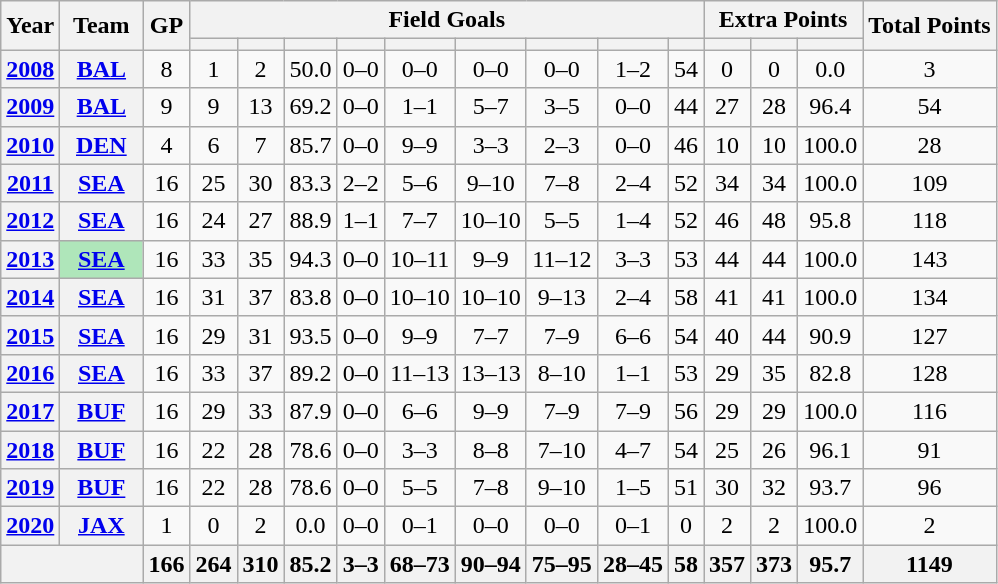<table class="wikitable" style="text-align:center;">
<tr>
<th rowspan="2">Year</th>
<th rowspan="2">Team</th>
<th rowspan="2">GP</th>
<th colspan="9">Field Goals</th>
<th colspan="3">Extra Points</th>
<th rowspan="2">Total Points</th>
</tr>
<tr>
<th></th>
<th></th>
<th></th>
<th></th>
<th></th>
<th></th>
<th></th>
<th></th>
<th></th>
<th></th>
<th></th>
<th></th>
</tr>
<tr>
<th><a href='#'>2008</a></th>
<th><a href='#'>BAL</a></th>
<td>8</td>
<td>1</td>
<td>2</td>
<td>50.0</td>
<td>0–0</td>
<td>0–0</td>
<td>0–0</td>
<td>0–0</td>
<td>1–2</td>
<td>54</td>
<td>0</td>
<td>0</td>
<td>0.0</td>
<td>3</td>
</tr>
<tr>
<th><a href='#'>2009</a></th>
<th><a href='#'>BAL</a></th>
<td>9</td>
<td>9</td>
<td>13</td>
<td>69.2</td>
<td>0–0</td>
<td>1–1</td>
<td>5–7</td>
<td>3–5</td>
<td>0–0</td>
<td>44</td>
<td>27</td>
<td>28</td>
<td>96.4</td>
<td>54</td>
</tr>
<tr>
<th><a href='#'>2010</a></th>
<th><a href='#'>DEN</a></th>
<td>4</td>
<td>6</td>
<td>7</td>
<td>85.7</td>
<td>0–0</td>
<td>9–9</td>
<td>3–3</td>
<td>2–3</td>
<td>0–0</td>
<td>46</td>
<td>10</td>
<td>10</td>
<td>100.0</td>
<td>28</td>
</tr>
<tr>
<th><a href='#'>2011</a></th>
<th><a href='#'>SEA</a></th>
<td>16</td>
<td>25</td>
<td>30</td>
<td>83.3</td>
<td>2–2</td>
<td>5–6</td>
<td>9–10</td>
<td>7–8</td>
<td>2–4</td>
<td>52</td>
<td>34</td>
<td>34</td>
<td>100.0</td>
<td>109</td>
</tr>
<tr>
<th><a href='#'>2012</a></th>
<th><a href='#'>SEA</a></th>
<td>16</td>
<td>24</td>
<td>27</td>
<td>88.9</td>
<td>1–1</td>
<td>7–7</td>
<td>10–10</td>
<td>5–5</td>
<td>1–4</td>
<td>52</td>
<td>46</td>
<td>48</td>
<td>95.8</td>
<td>118</td>
</tr>
<tr>
<th><a href='#'>2013</a></th>
<th style="background:#afe6ba; width:3em;"><a href='#'>SEA</a></th>
<td>16</td>
<td>33</td>
<td>35</td>
<td>94.3</td>
<td>0–0</td>
<td>10–11</td>
<td>9–9</td>
<td>11–12</td>
<td>3–3</td>
<td>53</td>
<td>44</td>
<td>44</td>
<td>100.0</td>
<td>143</td>
</tr>
<tr>
<th><a href='#'>2014</a></th>
<th><a href='#'>SEA</a></th>
<td>16</td>
<td>31</td>
<td>37</td>
<td>83.8</td>
<td>0–0</td>
<td>10–10</td>
<td>10–10</td>
<td>9–13</td>
<td>2–4</td>
<td>58</td>
<td>41</td>
<td>41</td>
<td>100.0</td>
<td>134</td>
</tr>
<tr>
<th><a href='#'>2015</a></th>
<th><a href='#'>SEA</a></th>
<td>16</td>
<td>29</td>
<td>31</td>
<td>93.5</td>
<td>0–0</td>
<td>9–9</td>
<td>7–7</td>
<td>7–9</td>
<td>6–6</td>
<td>54</td>
<td>40</td>
<td>44</td>
<td>90.9</td>
<td>127</td>
</tr>
<tr>
<th><a href='#'>2016</a></th>
<th><a href='#'>SEA</a></th>
<td>16</td>
<td>33</td>
<td>37</td>
<td>89.2</td>
<td>0–0</td>
<td>11–13</td>
<td>13–13</td>
<td>8–10</td>
<td>1–1</td>
<td>53</td>
<td>29</td>
<td>35</td>
<td>82.8</td>
<td>128</td>
</tr>
<tr>
<th><a href='#'>2017</a></th>
<th><a href='#'>BUF</a></th>
<td>16</td>
<td>29</td>
<td>33</td>
<td>87.9</td>
<td>0–0</td>
<td>6–6</td>
<td>9–9</td>
<td>7–9</td>
<td>7–9</td>
<td>56</td>
<td>29</td>
<td>29</td>
<td>100.0</td>
<td>116</td>
</tr>
<tr>
<th><a href='#'>2018</a></th>
<th><a href='#'>BUF</a></th>
<td>16</td>
<td>22</td>
<td>28</td>
<td>78.6</td>
<td>0–0</td>
<td>3–3</td>
<td>8–8</td>
<td>7–10</td>
<td>4–7</td>
<td>54</td>
<td>25</td>
<td>26</td>
<td>96.1</td>
<td>91</td>
</tr>
<tr>
<th><a href='#'>2019</a></th>
<th><a href='#'>BUF</a></th>
<td>16</td>
<td>22</td>
<td>28</td>
<td>78.6</td>
<td>0–0</td>
<td>5–5</td>
<td>7–8</td>
<td>9–10</td>
<td>1–5</td>
<td>51</td>
<td>30</td>
<td>32</td>
<td>93.7</td>
<td>96</td>
</tr>
<tr>
<th><a href='#'>2020</a></th>
<th><a href='#'>JAX</a></th>
<td>1</td>
<td>0</td>
<td>2</td>
<td>0.0</td>
<td>0–0</td>
<td>0–1</td>
<td>0–0</td>
<td>0–0</td>
<td>0–1</td>
<td>0</td>
<td>2</td>
<td>2</td>
<td>100.0</td>
<td>2</td>
</tr>
<tr>
<th colspan="2"></th>
<th>166</th>
<th>264</th>
<th>310</th>
<th>85.2</th>
<th>3–3</th>
<th>68–73</th>
<th>90–94</th>
<th>75–95</th>
<th>28–45</th>
<th>58</th>
<th>357</th>
<th>373</th>
<th>95.7</th>
<th>1149</th>
</tr>
</table>
